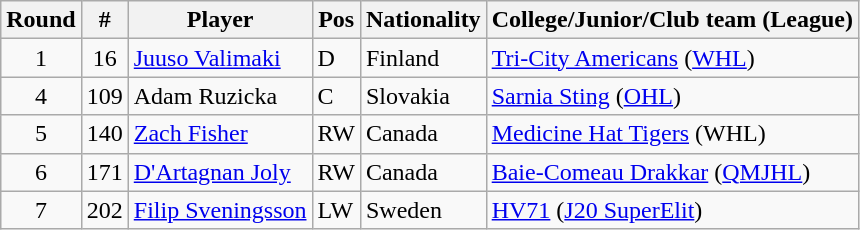<table class="wikitable">
<tr>
<th>Round</th>
<th>#</th>
<th>Player</th>
<th>Pos</th>
<th>Nationality</th>
<th>College/Junior/Club team (League)</th>
</tr>
<tr>
<td style="text-align:center">1</td>
<td style="text-align:center">16</td>
<td><a href='#'>Juuso Valimaki</a></td>
<td>D</td>
<td> Finland</td>
<td><a href='#'>Tri-City Americans</a> (<a href='#'>WHL</a>)</td>
</tr>
<tr>
<td style="text-align:center">4</td>
<td style="text-align:center">109</td>
<td>Adam Ruzicka</td>
<td>C</td>
<td> Slovakia</td>
<td><a href='#'>Sarnia Sting</a> (<a href='#'>OHL</a>)</td>
</tr>
<tr>
<td style="text-align:center">5</td>
<td style="text-align:center">140</td>
<td><a href='#'>Zach Fisher</a></td>
<td>RW</td>
<td> Canada</td>
<td><a href='#'>Medicine Hat Tigers</a> (WHL)</td>
</tr>
<tr>
<td style="text-align:center">6</td>
<td style="text-align:center">171</td>
<td><a href='#'>D'Artagnan Joly</a></td>
<td>RW</td>
<td> Canada</td>
<td><a href='#'>Baie-Comeau Drakkar</a> (<a href='#'>QMJHL</a>)</td>
</tr>
<tr>
<td style="text-align:center">7</td>
<td style="text-align:center">202</td>
<td><a href='#'>Filip Sveningsson</a></td>
<td>LW</td>
<td> Sweden</td>
<td><a href='#'>HV71</a> (<a href='#'>J20 SuperElit</a>)</td>
</tr>
</table>
